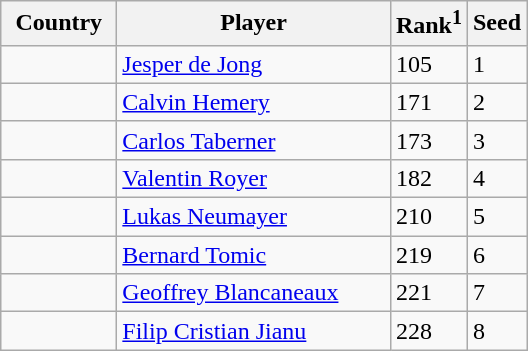<table class="sortable wikitable">
<tr>
<th width="70">Country</th>
<th width="175">Player</th>
<th>Rank<sup>1</sup></th>
<th>Seed</th>
</tr>
<tr>
<td></td>
<td><a href='#'>Jesper de Jong</a></td>
<td>105</td>
<td>1</td>
</tr>
<tr>
<td></td>
<td><a href='#'>Calvin Hemery</a></td>
<td>171</td>
<td>2</td>
</tr>
<tr>
<td></td>
<td><a href='#'>Carlos Taberner</a></td>
<td>173</td>
<td>3</td>
</tr>
<tr>
<td></td>
<td><a href='#'>Valentin Royer</a></td>
<td>182</td>
<td>4</td>
</tr>
<tr>
<td></td>
<td><a href='#'>Lukas Neumayer</a></td>
<td>210</td>
<td>5</td>
</tr>
<tr>
<td></td>
<td><a href='#'>Bernard Tomic</a></td>
<td>219</td>
<td>6</td>
</tr>
<tr>
<td></td>
<td><a href='#'>Geoffrey Blancaneaux</a></td>
<td>221</td>
<td>7</td>
</tr>
<tr>
<td></td>
<td><a href='#'>Filip Cristian Jianu</a></td>
<td>228</td>
<td>8</td>
</tr>
</table>
